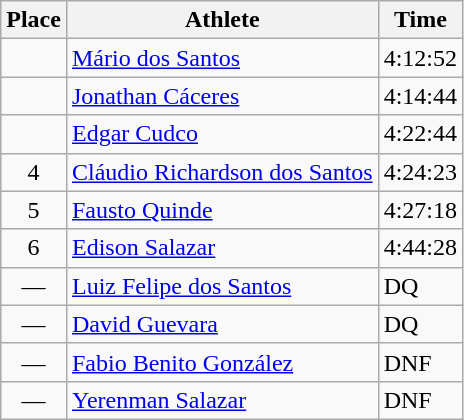<table class=wikitable>
<tr>
<th>Place</th>
<th>Athlete</th>
<th>Time</th>
</tr>
<tr>
<td align=center></td>
<td><a href='#'>Mário dos Santos</a> </td>
<td>4:12:52</td>
</tr>
<tr>
<td align=center></td>
<td><a href='#'>Jonathan Cáceres</a> </td>
<td>4:14:44</td>
</tr>
<tr>
<td align=center></td>
<td><a href='#'>Edgar Cudco</a> </td>
<td>4:22:44</td>
</tr>
<tr>
<td align=center>4</td>
<td><a href='#'>Cláudio Richardson dos Santos</a> </td>
<td>4:24:23</td>
</tr>
<tr>
<td align=center>5</td>
<td><a href='#'>Fausto Quinde</a> </td>
<td>4:27:18</td>
</tr>
<tr>
<td align=center>6</td>
<td><a href='#'>Edison Salazar</a> </td>
<td>4:44:28</td>
</tr>
<tr>
<td align=center>—</td>
<td><a href='#'>Luiz Felipe dos Santos</a> </td>
<td>DQ</td>
</tr>
<tr>
<td align=center>—</td>
<td><a href='#'>David Guevara</a> </td>
<td>DQ</td>
</tr>
<tr>
<td align=center>—</td>
<td><a href='#'>Fabio Benito González</a> </td>
<td>DNF</td>
</tr>
<tr>
<td align=center>—</td>
<td><a href='#'>Yerenman Salazar</a> </td>
<td>DNF</td>
</tr>
</table>
